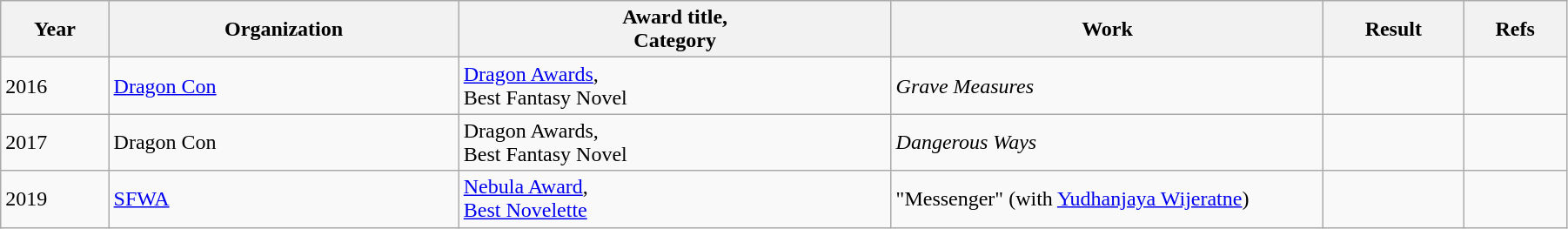<table class="wikitable" style="width:95%;" cellpadding="5">
<tr>
<th scope="col" style="width:30px;">Year</th>
<th scope="col" style="width:120px;">Organization</th>
<th scope="col" style="width:150px;">Award title,<br>Category</th>
<th scope="col" style="width:150px;">Work</th>
<th scope="col" style="width:10px;">Result</th>
<th scope="col" style="width:10px;">Refs<br></th>
</tr>
<tr>
<td>2016</td>
<td><a href='#'>Dragon Con</a></td>
<td><a href='#'>Dragon Awards</a>,<br>Best Fantasy Novel</td>
<td><em>Grave Measures</em></td>
<td></td>
<td></td>
</tr>
<tr>
<td>2017</td>
<td>Dragon Con</td>
<td>Dragon Awards,<br>Best Fantasy Novel</td>
<td><em>Dangerous Ways</em></td>
<td></td>
<td></td>
</tr>
<tr>
<td>2019</td>
<td><a href='#'>SFWA</a></td>
<td><a href='#'>Nebula Award</a>,<br><a href='#'>Best Novelette</a></td>
<td>"Messenger" (with <a href='#'>Yudhanjaya Wijeratne</a>)</td>
<td></td>
<td></td>
</tr>
</table>
